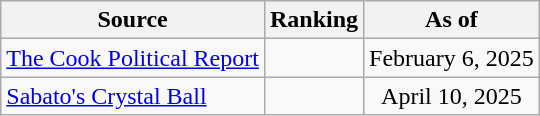<table class="wikitable" style="text-align:center">
<tr>
<th>Source</th>
<th>Ranking</th>
<th>As of</th>
</tr>
<tr>
<td align=left><a href='#'>The Cook Political Report</a></td>
<td></td>
<td>February 6, 2025</td>
</tr>
<tr>
<td align=left><a href='#'>Sabato's Crystal Ball</a></td>
<td></td>
<td>April 10, 2025</td>
</tr>
</table>
